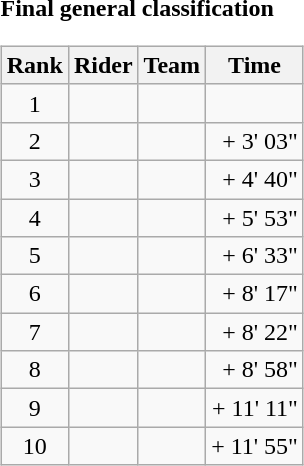<table>
<tr>
<td><strong>Final general classification</strong><br><table class="wikitable">
<tr>
<th scope="col">Rank</th>
<th scope="col">Rider</th>
<th scope="col">Team</th>
<th scope="col">Time</th>
</tr>
<tr>
<td style="text-align:center;">1</td>
<td></td>
<td></td>
<td style="text-align:right;"></td>
</tr>
<tr>
<td style="text-align:center;">2</td>
<td></td>
<td></td>
<td style="text-align:right;">+ 3' 03"</td>
</tr>
<tr>
<td style="text-align:center;">3</td>
<td></td>
<td></td>
<td style="text-align:right;">+ 4' 40"</td>
</tr>
<tr>
<td style="text-align:center;">4</td>
<td></td>
<td></td>
<td style="text-align:right;">+ 5' 53"</td>
</tr>
<tr>
<td style="text-align:center;">5</td>
<td></td>
<td></td>
<td style="text-align:right;">+ 6' 33"</td>
</tr>
<tr>
<td style="text-align:center;">6</td>
<td></td>
<td></td>
<td style="text-align:right;">+ 8' 17"</td>
</tr>
<tr>
<td style="text-align:center;">7</td>
<td></td>
<td></td>
<td style="text-align:right;">+ 8' 22"</td>
</tr>
<tr>
<td style="text-align:center;">8</td>
<td></td>
<td></td>
<td style="text-align:right;">+ 8' 58"</td>
</tr>
<tr>
<td style="text-align:center;">9</td>
<td></td>
<td></td>
<td style="text-align:right;">+ 11' 11"</td>
</tr>
<tr>
<td style="text-align:center;">10</td>
<td></td>
<td></td>
<td style="text-align:right;">+ 11' 55"</td>
</tr>
</table>
</td>
</tr>
</table>
